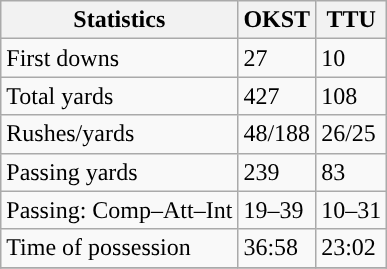<table class="wikitable" style="float: left;">
<tr>
<th>Statistics</th>
<th>OKST</th>
<th>TTU</th>
</tr>
<tr>
<td>First downs</td>
<td>27</td>
<td>10</td>
</tr>
<tr>
<td>Total yards</td>
<td>427</td>
<td>108</td>
</tr>
<tr>
<td>Rushes/yards</td>
<td>48/188</td>
<td>26/25</td>
</tr>
<tr>
<td>Passing yards</td>
<td>239</td>
<td>83</td>
</tr>
<tr>
<td>Passing: Comp–Att–Int</td>
<td>19–39</td>
<td>10–31</td>
</tr>
<tr>
<td>Time of possession</td>
<td>36:58</td>
<td>23:02</td>
</tr>
<tr>
</tr>
</table>
